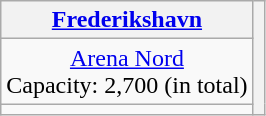<table class="wikitable" style="text-align:center;">
<tr>
<th><a href='#'>Frederikshavn</a></th>
<th rowspan=9></th>
</tr>
<tr>
<td><a href='#'>Arena Nord</a><br>Capacity: 2,700  (in total)</td>
</tr>
<tr>
<td></td>
</tr>
</table>
